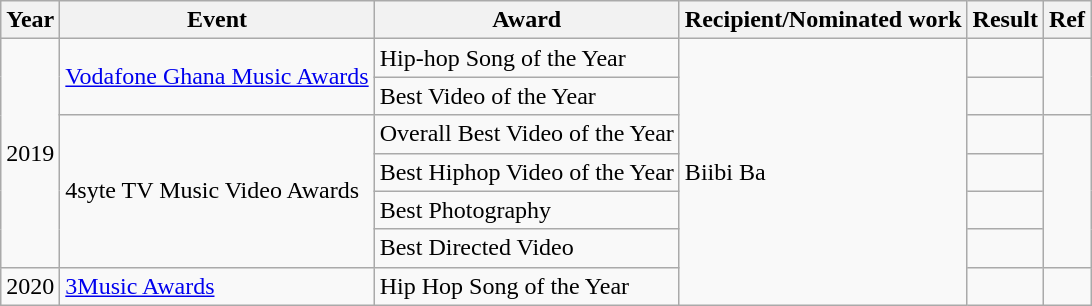<table class="wikitable">
<tr>
<th>Year</th>
<th>Event</th>
<th>Award</th>
<th>Recipient/Nominated work</th>
<th>Result</th>
<th>Ref</th>
</tr>
<tr>
<td rowspan="6">2019</td>
<td rowspan="2"><a href='#'>Vodafone Ghana Music Awards</a></td>
<td>Hip-hop Song of the Year</td>
<td rowspan="7">Biibi Ba</td>
<td></td>
<td rowspan="2"></td>
</tr>
<tr>
<td>Best Video of the Year</td>
<td></td>
</tr>
<tr>
<td rowspan="4">4syte TV Music Video Awards</td>
<td>Overall Best Video of the Year</td>
<td></td>
<td rowspan="4"></td>
</tr>
<tr>
<td>Best Hiphop Video of the Year</td>
<td></td>
</tr>
<tr>
<td>Best Photography</td>
<td></td>
</tr>
<tr>
<td>Best Directed Video</td>
<td></td>
</tr>
<tr>
<td>2020</td>
<td><a href='#'>3Music Awards</a></td>
<td>Hip Hop Song of the Year</td>
<td></td>
<td></td>
</tr>
</table>
